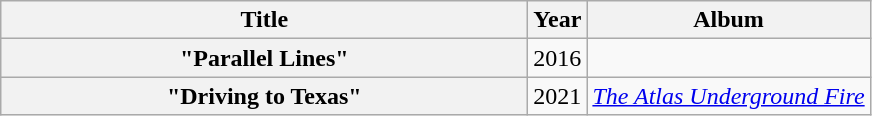<table class="wikitable plainrowheaders" style="text-align:center;">
<tr>
<th scope="col" style="width:21.5em;">Title</th>
<th scope="col">Year</th>
<th scope="col">Album</th>
</tr>
<tr>
<th scope="row">"Parallel Lines"<br></th>
<td>2016</td>
<td></td>
</tr>
<tr>
<th scope="row">"Driving to Texas"<br></th>
<td>2021</td>
<td><em><a href='#'>The Atlas Underground Fire</a></em></td>
</tr>
</table>
